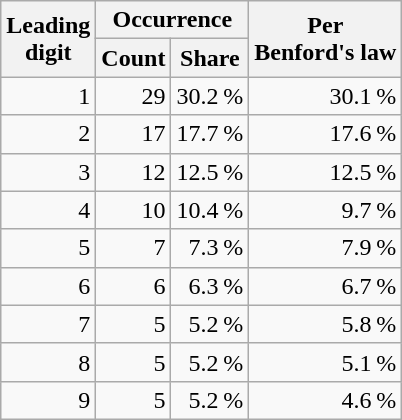<table class="wikitable" style="text-align:right">
<tr>
<th rowspan="2">Leading<br> digit</th>
<th colspan=2>Occurrence</th>
<th rowspan="2">Per<br> Benford's law</th>
</tr>
<tr>
<th>Count</th>
<th>Share</th>
</tr>
<tr>
<td>1</td>
<td>29</td>
<td>30.2 %</td>
<td>30.1 %</td>
</tr>
<tr>
<td>2</td>
<td>17</td>
<td>17.7 %</td>
<td>17.6 %</td>
</tr>
<tr>
<td>3</td>
<td>12</td>
<td>12.5 %</td>
<td>12.5 %</td>
</tr>
<tr>
<td>4</td>
<td>10</td>
<td>10.4 %</td>
<td>9.7 %</td>
</tr>
<tr>
<td>5</td>
<td>7</td>
<td>7.3 %</td>
<td>7.9 %</td>
</tr>
<tr>
<td>6</td>
<td>6</td>
<td>6.3 %</td>
<td>6.7 %</td>
</tr>
<tr>
<td>7</td>
<td>5</td>
<td>5.2 %</td>
<td>5.8 %</td>
</tr>
<tr>
<td>8</td>
<td>5</td>
<td>5.2 %</td>
<td>5.1 %</td>
</tr>
<tr>
<td>9</td>
<td>5</td>
<td>5.2 %</td>
<td>4.6 %</td>
</tr>
</table>
